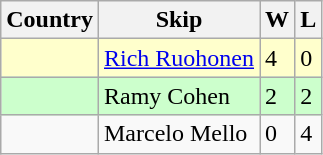<table class=wikitable>
<tr>
<th>Country</th>
<th>Skip</th>
<th>W</th>
<th>L</th>
</tr>
<tr bgcolor=#ffffcc>
<td></td>
<td><a href='#'>Rich Ruohonen</a></td>
<td>4</td>
<td>0</td>
</tr>
<tr bgcolor=#ccffcc>
<td></td>
<td>Ramy Cohen</td>
<td>2</td>
<td>2</td>
</tr>
<tr>
<td></td>
<td>Marcelo Mello</td>
<td>0</td>
<td>4</td>
</tr>
</table>
